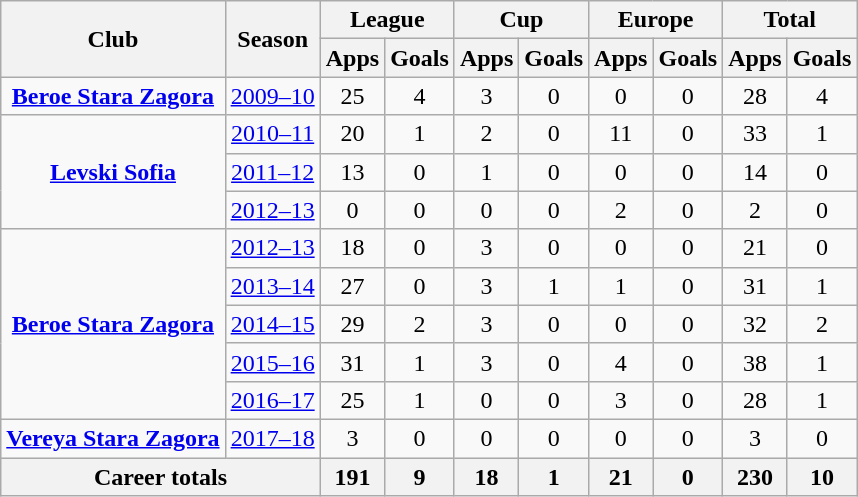<table class="wikitable" style="text-align: center;">
<tr>
<th rowspan="2">Club</th>
<th rowspan="2">Season</th>
<th colspan="2">League</th>
<th colspan="2">Cup</th>
<th colspan="2">Europe</th>
<th colspan="2">Total</th>
</tr>
<tr>
<th>Apps</th>
<th>Goals</th>
<th>Apps</th>
<th>Goals</th>
<th>Apps</th>
<th>Goals</th>
<th>Apps</th>
<th>Goals</th>
</tr>
<tr>
<td rowspan="1" valign="center"><strong><a href='#'>Beroe Stara Zagora</a></strong></td>
<td><a href='#'>2009–10</a></td>
<td>25</td>
<td>4</td>
<td>3</td>
<td>0</td>
<td>0</td>
<td>0</td>
<td>28</td>
<td>4</td>
</tr>
<tr>
<td rowspan="3" valign="center"><strong><a href='#'>Levski Sofia</a></strong></td>
<td><a href='#'>2010–11</a></td>
<td>20</td>
<td>1</td>
<td>2</td>
<td>0</td>
<td>11</td>
<td>0</td>
<td>33</td>
<td>1</td>
</tr>
<tr>
<td><a href='#'>2011–12</a></td>
<td>13</td>
<td>0</td>
<td>1</td>
<td>0</td>
<td>0</td>
<td>0</td>
<td>14</td>
<td>0</td>
</tr>
<tr>
<td><a href='#'>2012–13</a></td>
<td>0</td>
<td>0</td>
<td>0</td>
<td>0</td>
<td>2</td>
<td>0</td>
<td>2</td>
<td>0</td>
</tr>
<tr>
<td rowspan="5" valign="center"><strong><a href='#'>Beroe Stara Zagora</a></strong></td>
<td><a href='#'>2012–13</a></td>
<td>18</td>
<td>0</td>
<td>3</td>
<td>0</td>
<td>0</td>
<td>0</td>
<td>21</td>
<td>0</td>
</tr>
<tr>
<td><a href='#'>2013–14</a></td>
<td>27</td>
<td>0</td>
<td>3</td>
<td>1</td>
<td>1</td>
<td>0</td>
<td>31</td>
<td>1</td>
</tr>
<tr>
<td><a href='#'>2014–15</a></td>
<td>29</td>
<td>2</td>
<td>3</td>
<td>0</td>
<td>0</td>
<td>0</td>
<td>32</td>
<td>2</td>
</tr>
<tr>
<td><a href='#'>2015–16</a></td>
<td>31</td>
<td>1</td>
<td>3</td>
<td>0</td>
<td>4</td>
<td>0</td>
<td>38</td>
<td>1</td>
</tr>
<tr>
<td><a href='#'>2016–17</a></td>
<td>25</td>
<td>1</td>
<td>0</td>
<td>0</td>
<td>3</td>
<td>0</td>
<td>28</td>
<td>1</td>
</tr>
<tr>
<td rowspan="1" valign="center"><strong><a href='#'>Vereya Stara Zagora</a></strong></td>
<td><a href='#'>2017–18</a></td>
<td>3</td>
<td>0</td>
<td>0</td>
<td>0</td>
<td>0</td>
<td>0</td>
<td>3</td>
<td>0</td>
</tr>
<tr>
<th colspan="2"><strong>Career totals</strong></th>
<th><strong>191</strong></th>
<th><strong>9</strong></th>
<th><strong>18</strong></th>
<th><strong>1</strong></th>
<th><strong>21</strong></th>
<th><strong>0</strong></th>
<th><strong>230</strong></th>
<th><strong>10</strong></th>
</tr>
</table>
